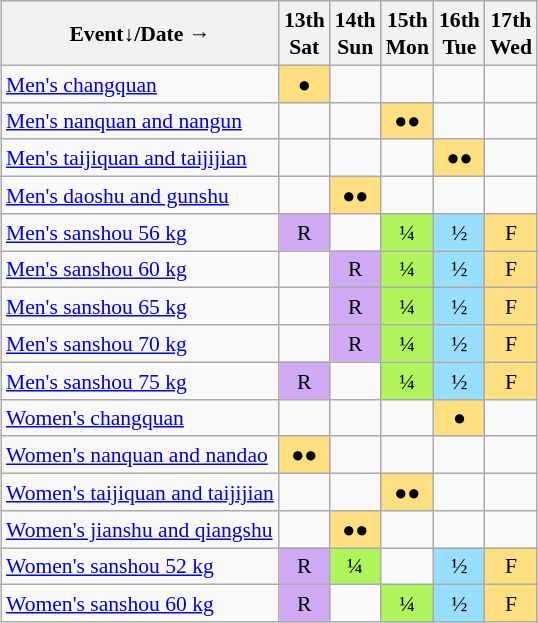<table class="wikitable" style="margin:0.5em auto; font-size:90%; line-height:1.25em; text-align:center;">
<tr>
<th>Event↓/Date →</th>
<th>13th<br>Sat</th>
<th>14th<br>Sun</th>
<th>15th<br>Mon</th>
<th>16th<br>Tue</th>
<th>17th<br>Wed</th>
</tr>
<tr>
<td align="left"><a href='#'>Men's changquan</a></td>
<td bgcolor="#FFDF80">●</td>
<td></td>
<td></td>
<td></td>
<td></td>
</tr>
<tr>
<td align="left"><a href='#'>Men's nanquan and nangun</a></td>
<td></td>
<td></td>
<td bgcolor="#FFDF80">●●</td>
<td></td>
<td></td>
</tr>
<tr>
<td align="left"><a href='#'>Men's taijiquan and taijijian</a></td>
<td></td>
<td></td>
<td></td>
<td bgcolor="#FFDF80">●●</td>
<td></td>
</tr>
<tr>
<td align="left"><a href='#'>Men's daoshu and gunshu</a></td>
<td></td>
<td bgcolor="#FFDF80">●●</td>
<td></td>
<td></td>
<td></td>
</tr>
<tr>
<td align="left"><a href='#'>Men's sanshou 56 kg</a></td>
<td bgcolor="#D0A9F5">R</td>
<td></td>
<td bgcolor="#AFF55B">¼</td>
<td bgcolor="#97DEFF">½</td>
<td bgcolor="#FFDF80">F</td>
</tr>
<tr>
<td align="left"><a href='#'>Men's sanshou 60 kg</a></td>
<td></td>
<td bgcolor="#D0A9F5">R</td>
<td bgcolor="#AFF55B">¼</td>
<td bgcolor="#97DEFF">½</td>
<td bgcolor="#FFDF80">F</td>
</tr>
<tr>
<td align="left"><a href='#'>Men's sanshou 65 kg</a></td>
<td></td>
<td bgcolor="#D0A9F5">R</td>
<td bgcolor="#AFF55B">¼</td>
<td bgcolor="#97DEFF">½</td>
<td bgcolor="#FFDF80">F</td>
</tr>
<tr>
<td align="left"><a href='#'>Men's sanshou 70 kg</a></td>
<td></td>
<td bgcolor="#D0A9F5">R</td>
<td bgcolor="#AFF55B">¼</td>
<td bgcolor="#97DEFF">½</td>
<td bgcolor="#FFDF80">F</td>
</tr>
<tr>
<td align="left"><a href='#'>Men's sanshou 75 kg</a></td>
<td bgcolor="#D0A9F5">R</td>
<td></td>
<td bgcolor="#AFF55B">¼</td>
<td bgcolor="#97DEFF">½</td>
<td bgcolor="#FFDF80">F</td>
</tr>
<tr>
<td align="left"><a href='#'>Women's changquan</a></td>
<td></td>
<td></td>
<td></td>
<td bgcolor="#FFDF80">●</td>
<td></td>
</tr>
<tr>
<td align="left"><a href='#'>Women's nanquan and nandao</a></td>
<td bgcolor="#FFDF80">●●</td>
<td></td>
<td></td>
<td></td>
<td></td>
</tr>
<tr>
<td align="left"><a href='#'>Women's taijiquan and taijijian</a></td>
<td></td>
<td></td>
<td bgcolor="#FFDF80">●●</td>
<td></td>
<td></td>
</tr>
<tr>
<td align="left"><a href='#'>Women's jianshu and qiangshu</a></td>
<td></td>
<td bgcolor="#FFDF80">●●</td>
<td></td>
<td></td>
<td></td>
</tr>
<tr>
<td align="left"><a href='#'>Women's sanshou 52 kg</a></td>
<td bgcolor="#D0A9F5">R</td>
<td bgcolor="#AFF55B">¼</td>
<td></td>
<td bgcolor="#97DEFF">½</td>
<td bgcolor="#FFDF80">F</td>
</tr>
<tr>
<td align="left"><a href='#'>Women's sanshou 60 kg</a></td>
<td bgcolor="#D0A9F5">R</td>
<td></td>
<td bgcolor="#AFF55B">¼</td>
<td bgcolor="#97DEFF">½</td>
<td bgcolor="#FFDF80">F</td>
</tr>
</table>
